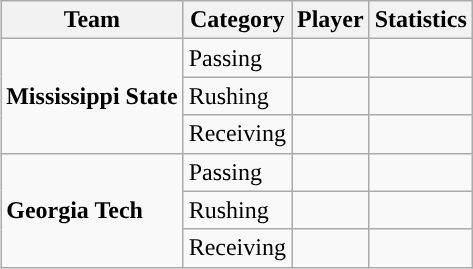<table class="wikitable" style="float: right;">
<tr>
<th>Team</th>
<th>Category</th>
<th>Player</th>
<th>Statistics</th>
</tr>
<tr>
<td rowspan=3><strong>Mississippi State</strong></td>
<td>Passing</td>
<td></td>
<td></td>
</tr>
<tr>
<td>Rushing</td>
<td></td>
<td></td>
</tr>
<tr>
<td>Receiving</td>
<td></td>
<td></td>
</tr>
<tr>
<td rowspan=3><strong>Georgia Tech</strong></td>
<td>Passing</td>
<td></td>
<td></td>
</tr>
<tr>
<td>Rushing</td>
<td></td>
<td></td>
</tr>
<tr>
<td>Receiving</td>
<td></td>
<td></td>
</tr>
</table>
